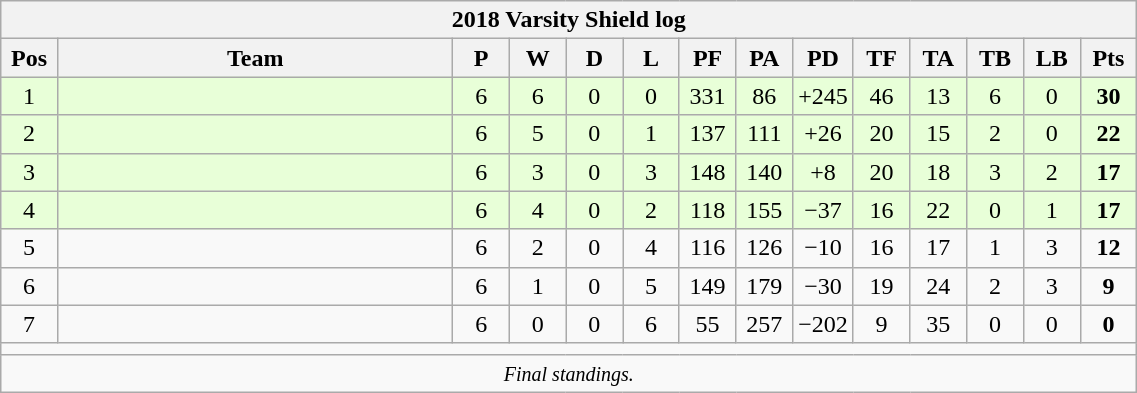<table class="wikitable" style="text-align:center; font-size:100%; width:60%;">
<tr>
<th colspan="100%" cellpadding="0" cellspacing="0"><strong>2018 Varsity Shield log</strong></th>
</tr>
<tr>
<th style="width:5%;">Pos</th>
<th style="width:35%;">Team</th>
<th style="width:5%;">P</th>
<th style="width:5%;">W</th>
<th style="width:5%;">D</th>
<th style="width:5%;">L</th>
<th style="width:5%;">PF</th>
<th style="width:5%;">PA</th>
<th style="width:5%;">PD</th>
<th style="width:5%;">TF</th>
<th style="width:5%;">TA</th>
<th style="width:5%;">TB</th>
<th style="width:5%;">LB</th>
<th style="width:5%;">Pts<br></th>
</tr>
<tr style="background:#E8FFD8;">
<td>1</td>
<td style="text-align:left;"></td>
<td>6</td>
<td>6</td>
<td>0</td>
<td>0</td>
<td>331</td>
<td>86</td>
<td>+245</td>
<td>46</td>
<td>13</td>
<td>6</td>
<td>0</td>
<td><strong>30</strong></td>
</tr>
<tr style="background:#E8FFD8;">
<td>2</td>
<td style="text-align:left;"></td>
<td>6</td>
<td>5</td>
<td>0</td>
<td>1</td>
<td>137</td>
<td>111</td>
<td>+26</td>
<td>20</td>
<td>15</td>
<td>2</td>
<td>0</td>
<td><strong>22</strong></td>
</tr>
<tr style="background:#E8FFD8;">
<td>3</td>
<td style="text-align:left;"></td>
<td>6</td>
<td>3</td>
<td>0</td>
<td>3</td>
<td>148</td>
<td>140</td>
<td>+8</td>
<td>20</td>
<td>18</td>
<td>3</td>
<td>2</td>
<td><strong>17</strong></td>
</tr>
<tr style="background:#E8FFD8;">
<td>4</td>
<td style="text-align:left;"></td>
<td>6</td>
<td>4</td>
<td>0</td>
<td>2</td>
<td>118</td>
<td>155</td>
<td>−37</td>
<td>16</td>
<td>22</td>
<td>0</td>
<td>1</td>
<td><strong>17</strong></td>
</tr>
<tr>
<td>5</td>
<td style="text-align:left;"></td>
<td>6</td>
<td>2</td>
<td>0</td>
<td>4</td>
<td>116</td>
<td>126</td>
<td>−10</td>
<td>16</td>
<td>17</td>
<td>1</td>
<td>3</td>
<td><strong>12</strong></td>
</tr>
<tr>
<td>6</td>
<td style="text-align:left;"></td>
<td>6</td>
<td>1</td>
<td>0</td>
<td>5</td>
<td>149</td>
<td>179</td>
<td>−30</td>
<td>19</td>
<td>24</td>
<td>2</td>
<td>3</td>
<td><strong>9</strong></td>
</tr>
<tr>
<td>7</td>
<td style="text-align:left;"></td>
<td>6</td>
<td>0</td>
<td>0</td>
<td>6</td>
<td>55</td>
<td>257</td>
<td>−202</td>
<td>9</td>
<td>35</td>
<td>0</td>
<td>0</td>
<td><strong>0</strong></td>
</tr>
<tr>
<td colspan="100%" cellpadding="0" cellspacing="0"></td>
</tr>
<tr>
<td colspan="100%" cellpadding="0" cellspacing="0"><small><em>Final standings.</em></small></td>
</tr>
</table>
